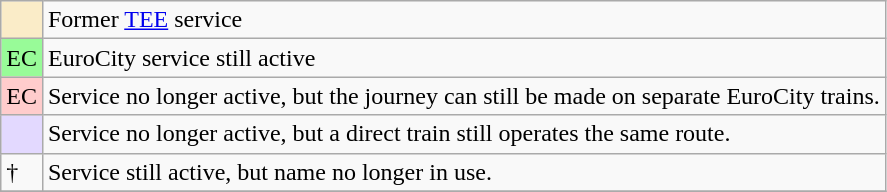<table class="wikitable">
<tr>
<td style="background-color:#faecc8"></td>
<td>Former <a href='#'>TEE</a> service</td>
</tr>
<tr>
<td style="background-color:#98FB98">EC</td>
<td>EuroCity service still active</td>
</tr>
<tr>
<td style="background-color:#FFCCCC">EC</td>
<td>Service no longer active, but the journey can still be made on separate EuroCity trains.</td>
</tr>
<tr>
<td style="background-color:#e3d9ff"></td>
<td>Service no longer active, but a direct train still operates the same route.</td>
</tr>
<tr>
<td>†</td>
<td>Service still active, but name no longer in use.</td>
</tr>
<tr>
</tr>
</table>
